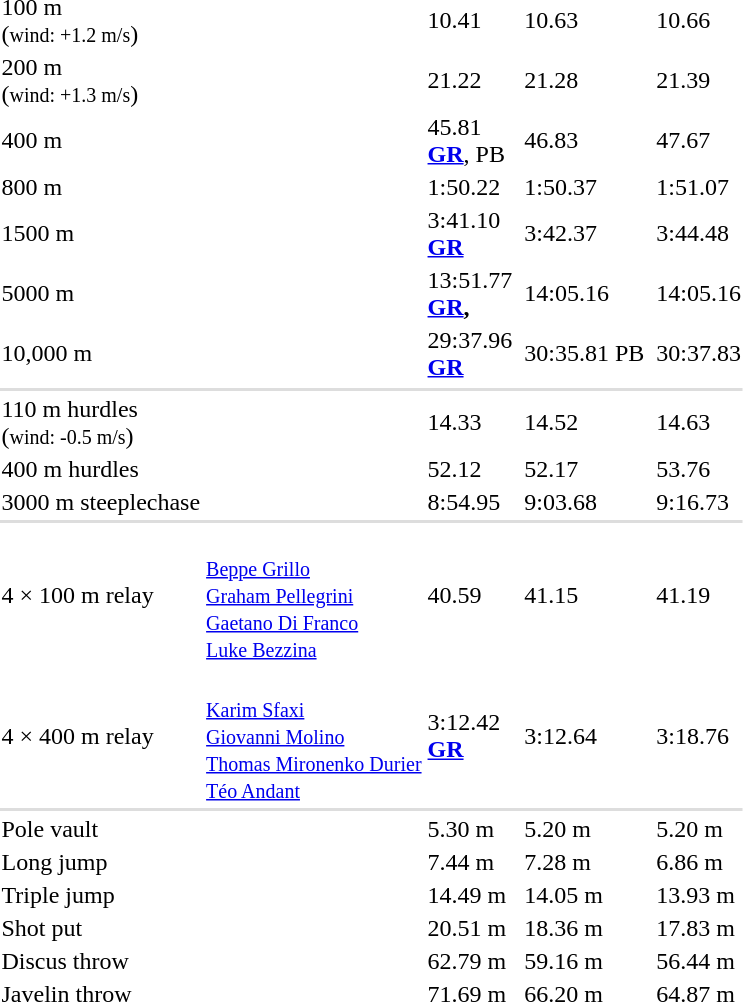<table>
<tr>
<td>100 m<br>(<small>wind: +1.2 m/s</small>)</td>
<td></td>
<td>10.41 </td>
<td></td>
<td>10.63</td>
<td></td>
<td>10.66</td>
</tr>
<tr>
<td>200 m<br>(<small>wind: +1.3 m/s</small>)</td>
<td></td>
<td>21.22</td>
<td></td>
<td>21.28</td>
<td></td>
<td>21.39</td>
</tr>
<tr>
<td>400 m</td>
<td></td>
<td>45.81<br><strong><a href='#'>GR</a></strong>, PB</td>
<td></td>
<td>46.83 </td>
<td></td>
<td>47.67 </td>
</tr>
<tr>
<td>800 m</td>
<td></td>
<td>1:50.22</td>
<td></td>
<td>1:50.37</td>
<td></td>
<td>1:51.07</td>
</tr>
<tr>
<td>1500 m</td>
<td></td>
<td>3:41.10<br><strong><a href='#'>GR</a></strong> </td>
<td></td>
<td>3:42.37</td>
<td></td>
<td>3:44.48 </td>
</tr>
<tr>
<td>5000 m</td>
<td></td>
<td>13:51.77<br><strong><a href='#'>GR</a>, </strong></td>
<td></td>
<td>14:05.16<br> </td>
<td></td>
<td>14:05.16<br></td>
</tr>
<tr>
<td>10,000 m</td>
<td></td>
<td>29:37.96<br><strong><a href='#'>GR</a></strong></td>
<td></td>
<td>30:35.81 PB<br></td>
<td></td>
<td>30:37.83<br></td>
</tr>
<tr>
</tr>
<tr bgcolor=#dddddd>
<td colspan=7></td>
</tr>
<tr>
<td>110 m hurdles<br>(<small>wind: -0.5 m/s</small>)</td>
<td></td>
<td>14.33</td>
<td></td>
<td>14.52</td>
<td></td>
<td>14.63</td>
</tr>
<tr>
<td>400 m hurdles</td>
<td></td>
<td>52.12 </td>
<td></td>
<td>52.17</td>
<td></td>
<td>53.76</td>
</tr>
<tr>
<td>3000 m steeplechase</td>
<td></td>
<td>8:54.95</td>
<td></td>
<td>9:03.68</td>
<td></td>
<td>9:16.73</td>
</tr>
<tr bgcolor=#dddddd>
<td colspan=7></td>
</tr>
<tr>
<td>4 × 100 m relay</td>
<td><small><br><a href='#'>Beppe Grillo</a><br><a href='#'>Graham Pellegrini</a><br><a href='#'>Gaetano Di Franco</a><br><a href='#'>Luke Bezzina</a></small></td>
<td>40.59</td>
<td></td>
<td>41.15 </td>
<td></td>
<td>41.19</td>
</tr>
<tr>
<td>4 × 400 m relay</td>
<td><small><br><a href='#'>Karim Sfaxi</a><br><a href='#'>Giovanni Molino</a><br><a href='#'>Thomas Mironenko Durier</a><br><a href='#'>Téo Andant</a></small></td>
<td>3:12.42<br><strong><a href='#'>GR</a></strong></td>
<td></td>
<td>3:12.64</td>
<td></td>
<td>3:18.76</td>
</tr>
<tr bgcolor=#dddddd>
<td colspan=7></td>
</tr>
<tr>
<td>Pole vault</td>
<td></td>
<td>5.30 m</td>
<td></td>
<td>5.20 m</td>
<td></td>
<td>5.20 m</td>
</tr>
<tr>
<td>Long jump</td>
<td></td>
<td>7.44 m</td>
<td></td>
<td>7.28 m</td>
<td></td>
<td>6.86 m</td>
</tr>
<tr>
<td>Triple jump</td>
<td></td>
<td>14.49 m</td>
<td></td>
<td>14.05 m</td>
<td></td>
<td>13.93 m</td>
</tr>
<tr>
<td>Shot put</td>
<td></td>
<td>20.51 m</td>
<td></td>
<td>18.36 m</td>
<td></td>
<td>17.83 m</td>
</tr>
<tr>
<td>Discus throw</td>
<td></td>
<td>62.79 m</td>
<td></td>
<td>59.16 m</td>
<td></td>
<td>56.44 m</td>
</tr>
<tr>
<td>Javelin throw</td>
<td></td>
<td>71.69 m</td>
<td></td>
<td>66.20 m</td>
<td></td>
<td>64.87 m</td>
</tr>
</table>
